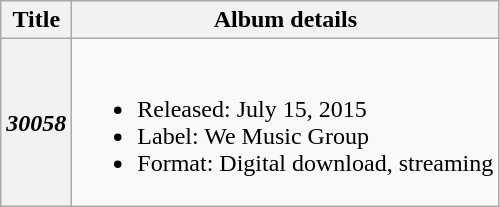<table class="wikitable plainrowheaders">
<tr>
<th>Title</th>
<th>Album details</th>
</tr>
<tr>
<th scope="row"><em>30058</em></th>
<td><br><ul><li>Released: July 15, 2015</li><li>Label: We Music Group</li><li>Format: Digital download, streaming</li></ul></td>
</tr>
</table>
